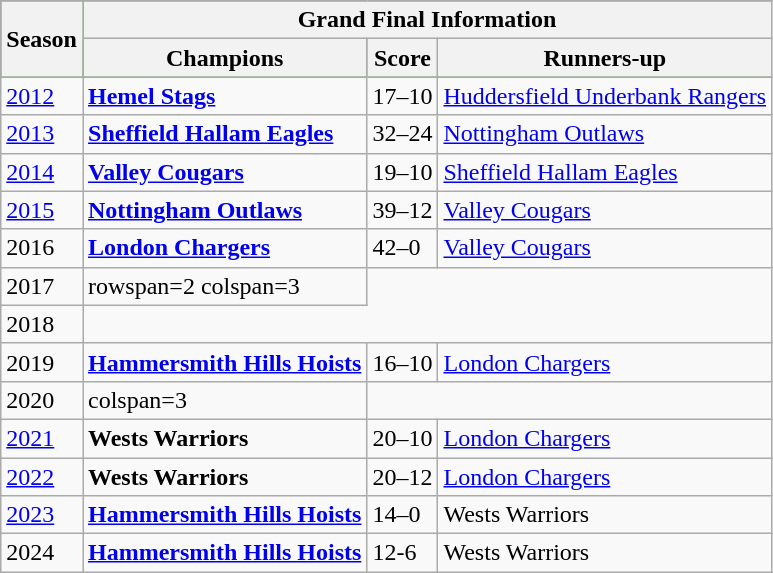<table class="wikitable" style="text-align: left;">
<tr style="background:green;">
<th rowspan=2 style="color:black;">Season</th>
<th colspan=3 style="color:black;">Grand Final Information</th>
</tr>
<tr style="background:green;">
<th style="color:black;" "width:200px">Champions</th>
<th style="color:black;" "width:80px">Score</th>
<th style="color:black;" "width:200px">Runners-up</th>
</tr>
<tr>
<td><a href='#'>2012</a></td>
<td><strong><a href='#'>Hemel Stags</a></strong></td>
<td>17–10</td>
<td><a href='#'>Huddersfield Underbank Rangers</a></td>
</tr>
<tr>
<td><a href='#'>2013</a></td>
<td><strong><a href='#'>Sheffield Hallam Eagles</a></strong></td>
<td>32–24</td>
<td><a href='#'>Nottingham Outlaws</a></td>
</tr>
<tr>
<td><a href='#'>2014</a></td>
<td><strong><a href='#'>Valley Cougars</a></strong></td>
<td>19–10</td>
<td><a href='#'>Sheffield Hallam Eagles</a></td>
</tr>
<tr>
<td><a href='#'>2015</a></td>
<td><strong><a href='#'>Nottingham Outlaws</a></strong></td>
<td>39–12</td>
<td><a href='#'>Valley Cougars</a></td>
</tr>
<tr>
<td>2016</td>
<td><strong><a href='#'>London Chargers</a></strong></td>
<td>42–0</td>
<td><a href='#'>Valley Cougars</a></td>
</tr>
<tr>
<td>2017</td>
<td>rowspan=2 colspan=3</td>
</tr>
<tr>
<td>2018</td>
</tr>
<tr>
<td>2019</td>
<td><strong><a href='#'>Hammersmith Hills Hoists</a></strong></td>
<td>16–10</td>
<td><a href='#'>London Chargers</a></td>
</tr>
<tr>
<td>2020</td>
<td>colspan=3</td>
</tr>
<tr>
<td><a href='#'>2021</a></td>
<td><strong>Wests Warriors</strong></td>
<td>20–10</td>
<td><a href='#'>London Chargers</a></td>
</tr>
<tr>
<td><a href='#'>2022</a></td>
<td><strong>Wests Warriors</strong></td>
<td>20–12</td>
<td><a href='#'>London Chargers</a></td>
</tr>
<tr>
<td><a href='#'>2023</a></td>
<td><strong><a href='#'>Hammersmith Hills Hoists</a></strong></td>
<td>14–0</td>
<td>Wests Warriors</td>
</tr>
<tr>
<td>2024</td>
<td><strong><a href='#'>Hammersmith Hills Hoists</a></strong></td>
<td>12-6</td>
<td>Wests Warriors</td>
</tr>
</table>
